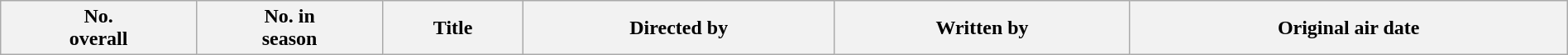<table class="wikitable plainrowheaders" style="width:100%; background:#fff;">
<tr>
<th style="background:#;">No.<br>overall</th>
<th style="background:#;">No. in<br>season</th>
<th style="background:#;">Title</th>
<th style="background:#;">Directed by</th>
<th style="background:#;">Written by</th>
<th style="background:#;">Original air date<br>








</th>
</tr>
</table>
